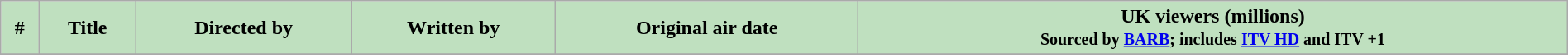<table class="wikitable plainrowheaders" width="100%" style="background:#FFFFFF;">
<tr>
<th style="background: #bfe0bf;">#</th>
<th style="background: #bfe0bf;">Title</th>
<th style="background: #bfe0bf;">Directed by</th>
<th style="background: #bfe0bf;">Written by</th>
<th style="background: #bfe0bf;">Original air date</th>
<th style="background: #bfe0bf;">UK viewers (millions)<br><small>Sourced by <a href='#'>BARB</a>; includes <a href='#'>ITV HD</a> and ITV +1</small></th>
</tr>
<tr>
</tr>
</table>
